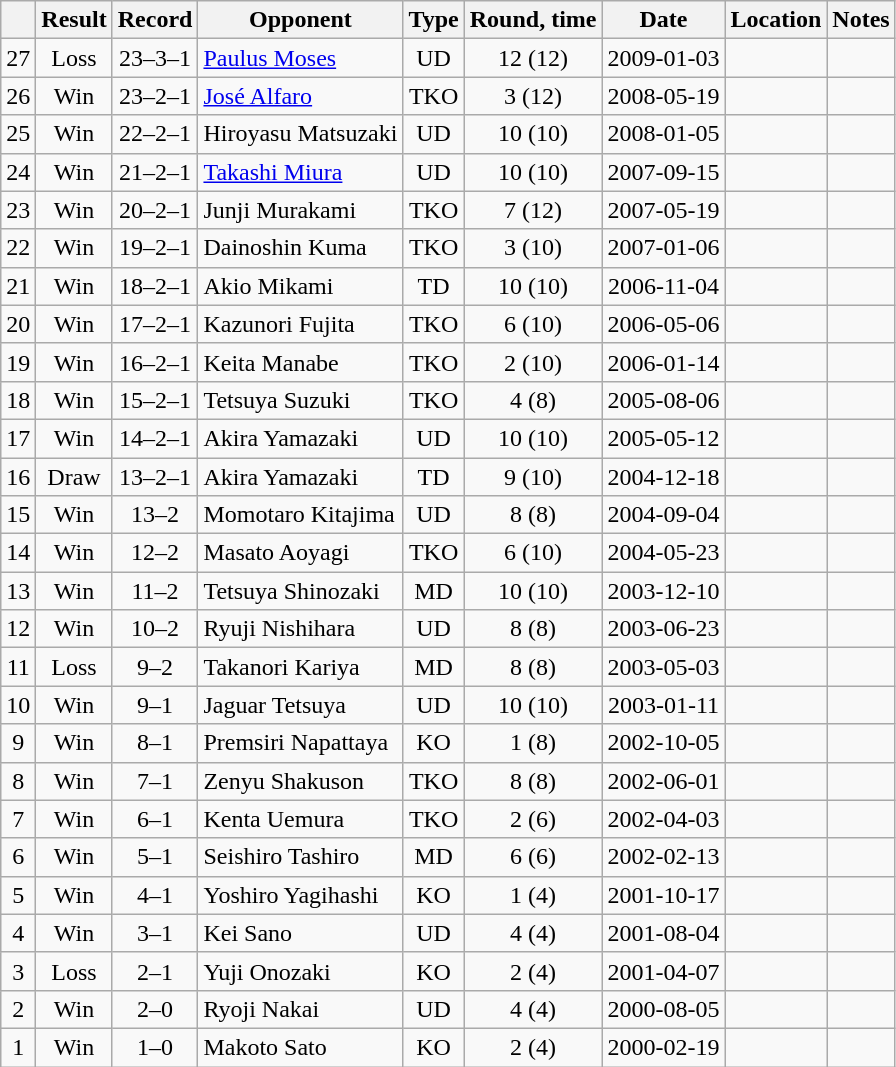<table class=wikitable style=text-align:center>
<tr>
<th></th>
<th>Result</th>
<th>Record</th>
<th>Opponent</th>
<th>Type</th>
<th>Round, time</th>
<th>Date</th>
<th>Location</th>
<th>Notes</th>
</tr>
<tr>
<td>27</td>
<td>Loss</td>
<td>23–3–1</td>
<td align=left><a href='#'>Paulus Moses</a></td>
<td>UD</td>
<td>12 (12)</td>
<td>2009-01-03</td>
<td align=left></td>
<td align=left></td>
</tr>
<tr>
<td>26</td>
<td>Win</td>
<td>23–2–1</td>
<td align=left><a href='#'>José Alfaro</a></td>
<td>TKO</td>
<td>3 (12)</td>
<td>2008-05-19</td>
<td align=left></td>
<td align=left></td>
</tr>
<tr>
<td>25</td>
<td>Win</td>
<td>22–2–1</td>
<td align=left>Hiroyasu Matsuzaki</td>
<td>UD</td>
<td>10 (10)</td>
<td>2008-01-05</td>
<td align=left></td>
<td align=left></td>
</tr>
<tr>
<td>24</td>
<td>Win</td>
<td>21–2–1</td>
<td align=left><a href='#'>Takashi Miura</a></td>
<td>UD</td>
<td>10 (10)</td>
<td>2007-09-15</td>
<td align=left></td>
<td align=left></td>
</tr>
<tr>
<td>23</td>
<td>Win</td>
<td>20–2–1</td>
<td align=left>Junji Murakami</td>
<td>TKO</td>
<td>7 (12)</td>
<td>2007-05-19</td>
<td align=left></td>
<td align=left></td>
</tr>
<tr>
<td>22</td>
<td>Win</td>
<td>19–2–1</td>
<td align=left>Dainoshin Kuma</td>
<td>TKO</td>
<td>3 (10)</td>
<td>2007-01-06</td>
<td align=left></td>
<td align=left></td>
</tr>
<tr>
<td>21</td>
<td>Win</td>
<td>18–2–1</td>
<td align=left>Akio Mikami</td>
<td>TD</td>
<td>10 (10)</td>
<td>2006-11-04</td>
<td align=left></td>
<td align=left></td>
</tr>
<tr>
<td>20</td>
<td>Win</td>
<td>17–2–1</td>
<td align=left>Kazunori Fujita</td>
<td>TKO</td>
<td>6 (10)</td>
<td>2006-05-06</td>
<td align=left></td>
<td align=left></td>
</tr>
<tr>
<td>19</td>
<td>Win</td>
<td>16–2–1</td>
<td align=left>Keita Manabe</td>
<td>TKO</td>
<td>2 (10)</td>
<td>2006-01-14</td>
<td align=left></td>
<td align=left></td>
</tr>
<tr>
<td>18</td>
<td>Win</td>
<td>15–2–1</td>
<td align=left>Tetsuya Suzuki</td>
<td>TKO</td>
<td>4 (8)</td>
<td>2005-08-06</td>
<td align=left></td>
<td align=left></td>
</tr>
<tr>
<td>17</td>
<td>Win</td>
<td>14–2–1</td>
<td align=left>Akira Yamazaki</td>
<td>UD</td>
<td>10 (10)</td>
<td>2005-05-12</td>
<td align=left></td>
<td align=left></td>
</tr>
<tr>
<td>16</td>
<td>Draw</td>
<td>13–2–1</td>
<td align=left>Akira Yamazaki</td>
<td>TD</td>
<td>9 (10)</td>
<td>2004-12-18</td>
<td align=left></td>
<td align=left></td>
</tr>
<tr>
<td>15</td>
<td>Win</td>
<td>13–2</td>
<td align=left>Momotaro Kitajima</td>
<td>UD</td>
<td>8 (8)</td>
<td>2004-09-04</td>
<td align=left></td>
<td align=left></td>
</tr>
<tr>
<td>14</td>
<td>Win</td>
<td>12–2</td>
<td align=left>Masato Aoyagi</td>
<td>TKO</td>
<td>6 (10)</td>
<td>2004-05-23</td>
<td align=left></td>
<td align=left></td>
</tr>
<tr>
<td>13</td>
<td>Win</td>
<td>11–2</td>
<td align=left>Tetsuya Shinozaki</td>
<td>MD</td>
<td>10 (10)</td>
<td>2003-12-10</td>
<td align=left></td>
<td align=left></td>
</tr>
<tr>
<td>12</td>
<td>Win</td>
<td>10–2</td>
<td align=left>Ryuji Nishihara</td>
<td>UD</td>
<td>8 (8)</td>
<td>2003-06-23</td>
<td align=left></td>
<td align=left></td>
</tr>
<tr>
<td>11</td>
<td>Loss</td>
<td>9–2</td>
<td align=left>Takanori Kariya</td>
<td>MD</td>
<td>8 (8)</td>
<td>2003-05-03</td>
<td align=left></td>
<td align=left></td>
</tr>
<tr>
<td>10</td>
<td>Win</td>
<td>9–1</td>
<td align=left>Jaguar Tetsuya</td>
<td>UD</td>
<td>10 (10)</td>
<td>2003-01-11</td>
<td align=left></td>
<td align=left></td>
</tr>
<tr>
<td>9</td>
<td>Win</td>
<td>8–1</td>
<td align=left>Premsiri Napattaya</td>
<td>KO</td>
<td>1 (8)</td>
<td>2002-10-05</td>
<td align=left></td>
<td align=left></td>
</tr>
<tr>
<td>8</td>
<td>Win</td>
<td>7–1</td>
<td align=left>Zenyu Shakuson</td>
<td>TKO</td>
<td>8 (8)</td>
<td>2002-06-01</td>
<td align=left></td>
<td align=left></td>
</tr>
<tr>
<td>7</td>
<td>Win</td>
<td>6–1</td>
<td align=left>Kenta Uemura</td>
<td>TKO</td>
<td>2 (6)</td>
<td>2002-04-03</td>
<td align=left></td>
<td align=left></td>
</tr>
<tr>
<td>6</td>
<td>Win</td>
<td>5–1</td>
<td align=left>Seishiro Tashiro</td>
<td>MD</td>
<td>6 (6)</td>
<td>2002-02-13</td>
<td align=left></td>
<td align=left></td>
</tr>
<tr>
<td>5</td>
<td>Win</td>
<td>4–1</td>
<td align=left>Yoshiro Yagihashi</td>
<td>KO</td>
<td>1 (4)</td>
<td>2001-10-17</td>
<td align=left></td>
<td align=left></td>
</tr>
<tr>
<td>4</td>
<td>Win</td>
<td>3–1</td>
<td align=left>Kei Sano</td>
<td>UD</td>
<td>4 (4)</td>
<td>2001-08-04</td>
<td align=left></td>
<td align=left></td>
</tr>
<tr>
<td>3</td>
<td>Loss</td>
<td>2–1</td>
<td align=left>Yuji Onozaki</td>
<td>KO</td>
<td>2 (4)</td>
<td>2001-04-07</td>
<td align=left></td>
<td align=left></td>
</tr>
<tr>
<td>2</td>
<td>Win</td>
<td>2–0</td>
<td align=left>Ryoji Nakai</td>
<td>UD</td>
<td>4 (4)</td>
<td>2000-08-05</td>
<td align=left></td>
<td align=left></td>
</tr>
<tr>
<td>1</td>
<td>Win</td>
<td>1–0</td>
<td align=left>Makoto Sato</td>
<td>KO</td>
<td>2 (4)</td>
<td>2000-02-19</td>
<td align=left></td>
<td align=left></td>
</tr>
</table>
